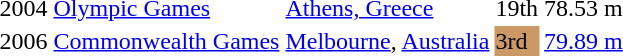<table>
<tr>
<td>2004</td>
<td><a href='#'>Olympic Games</a></td>
<td><a href='#'>Athens, Greece</a></td>
<td>19th</td>
<td>78.53 m</td>
</tr>
<tr>
<td>2006</td>
<td><a href='#'>Commonwealth Games</a></td>
<td><a href='#'>Melbourne</a>, <a href='#'>Australia</a></td>
<td bgcolor=cc9966>3rd</td>
<td><a href='#'>79.89 m</a></td>
</tr>
</table>
